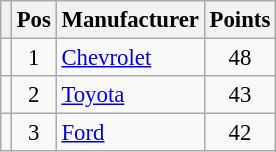<table class="wikitable" style="font-size: 95%;">
<tr>
<th></th>
<th>Pos</th>
<th>Manufacturer</th>
<th>Points</th>
</tr>
<tr>
<td align="left"></td>
<td style="text-align:center;">1</td>
<td><a href='#'>Chevrolet</a></td>
<td style="text-align:center;">48</td>
</tr>
<tr>
<td align="left"></td>
<td style="text-align:center;">2</td>
<td><a href='#'>Toyota</a></td>
<td style="text-align:center;">43</td>
</tr>
<tr>
<td align="left"></td>
<td style="text-align:center;">3</td>
<td><a href='#'>Ford</a></td>
<td style="text-align:center;">42</td>
</tr>
</table>
